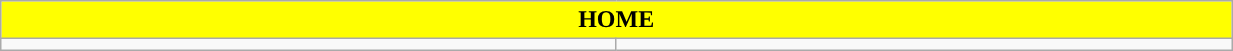<table class="wikitable collapsible collapsed" style="width:65%">
<tr>
<th colspan=6 ! style="color:black; background:yellow">HOME</th>
</tr>
<tr>
<td></td>
<td></td>
</tr>
</table>
